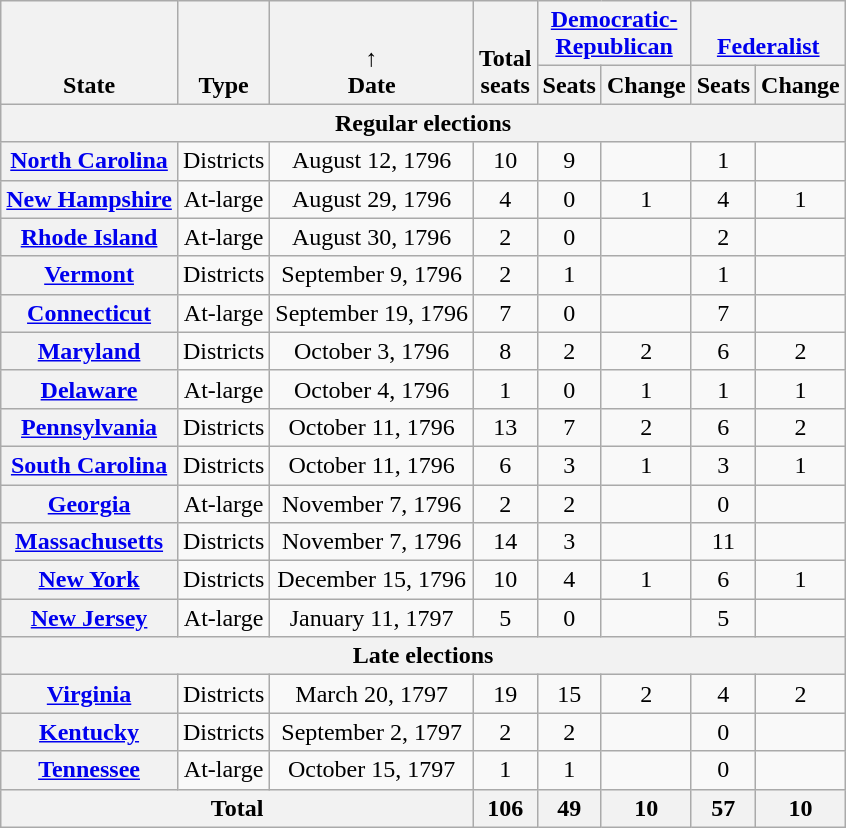<table class="wikitable sortable" style="text-align:center">
<tr valign=bottom>
<th rowspan=2>State</th>
<th rowspan=2>Type</th>
<th rowspan=2>↑<br>Date</th>
<th rowspan=2>Total<br>seats</th>
<th colspan=2 ><a href='#'>Democratic-<br>Republican</a></th>
<th colspan=2 ><a href='#'>Federalist</a></th>
</tr>
<tr>
<th>Seats</th>
<th>Change</th>
<th>Seats</th>
<th>Change</th>
</tr>
<tr>
<th colspan=8>Regular elections</th>
</tr>
<tr>
<th><a href='#'>North Carolina</a></th>
<td>Districts</td>
<td>August 12, 1796</td>
<td>10</td>
<td>9</td>
<td></td>
<td>1</td>
<td></td>
</tr>
<tr>
<th><a href='#'>New Hampshire</a></th>
<td>At-large</td>
<td>August 29, 1796</td>
<td>4</td>
<td>0</td>
<td> 1</td>
<td>4</td>
<td> 1</td>
</tr>
<tr>
<th><a href='#'>Rhode Island</a></th>
<td>At-large</td>
<td>August 30, 1796</td>
<td>2</td>
<td>0</td>
<td></td>
<td>2</td>
<td></td>
</tr>
<tr>
<th><a href='#'>Vermont</a></th>
<td>Districts</td>
<td>September 9, 1796</td>
<td>2</td>
<td>1</td>
<td></td>
<td>1</td>
<td></td>
</tr>
<tr>
<th><a href='#'>Connecticut</a></th>
<td>At-large</td>
<td>September 19, 1796</td>
<td>7</td>
<td>0</td>
<td></td>
<td>7</td>
<td></td>
</tr>
<tr>
<th><a href='#'>Maryland</a></th>
<td>Districts</td>
<td>October 3, 1796</td>
<td>8</td>
<td>2</td>
<td> 2</td>
<td>6</td>
<td> 2</td>
</tr>
<tr>
<th><a href='#'>Delaware</a></th>
<td>At-large</td>
<td>October 4, 1796</td>
<td>1</td>
<td>0</td>
<td> 1</td>
<td>1</td>
<td> 1</td>
</tr>
<tr>
<th><a href='#'>Pennsylvania</a></th>
<td>Districts</td>
<td>October 11, 1796</td>
<td>13</td>
<td>7</td>
<td> 2</td>
<td>6</td>
<td> 2</td>
</tr>
<tr>
<th><a href='#'>South Carolina</a></th>
<td>Districts</td>
<td>October 11, 1796</td>
<td>6</td>
<td>3</td>
<td> 1</td>
<td>3</td>
<td> 1</td>
</tr>
<tr>
<th><a href='#'>Georgia</a></th>
<td>At-large</td>
<td>November 7, 1796</td>
<td>2</td>
<td>2</td>
<td></td>
<td>0</td>
<td></td>
</tr>
<tr>
<th><a href='#'>Massachusetts</a></th>
<td>Districts</td>
<td>November 7, 1796</td>
<td>14</td>
<td>3</td>
<td></td>
<td>11</td>
<td></td>
</tr>
<tr>
<th><a href='#'>New York</a></th>
<td>Districts</td>
<td>December 15, 1796</td>
<td>10</td>
<td>4</td>
<td> 1</td>
<td>6</td>
<td> 1</td>
</tr>
<tr>
<th><a href='#'>New Jersey</a></th>
<td>At-large</td>
<td>January 11, 1797</td>
<td>5</td>
<td>0</td>
<td></td>
<td>5</td>
<td></td>
</tr>
<tr>
<th colspan=8>Late elections </th>
</tr>
<tr>
<th><a href='#'>Virginia</a></th>
<td>Districts</td>
<td>March 20, 1797</td>
<td>19</td>
<td>15</td>
<td> 2</td>
<td>4</td>
<td> 2</td>
</tr>
<tr>
<th><a href='#'>Kentucky</a></th>
<td>Districts</td>
<td>September 2, 1797</td>
<td>2</td>
<td>2</td>
<td></td>
<td>0</td>
<td></td>
</tr>
<tr>
<th><a href='#'>Tennessee</a></th>
<td>At-large</td>
<td>October 15, 1797</td>
<td>1</td>
<td>1</td>
<td></td>
<td>0</td>
<td></td>
</tr>
<tr>
<th colspan=3>Total</th>
<th>106</th>
<th>49<br></th>
<th>10</th>
<th>57<br></th>
<th>10</th>
</tr>
</table>
